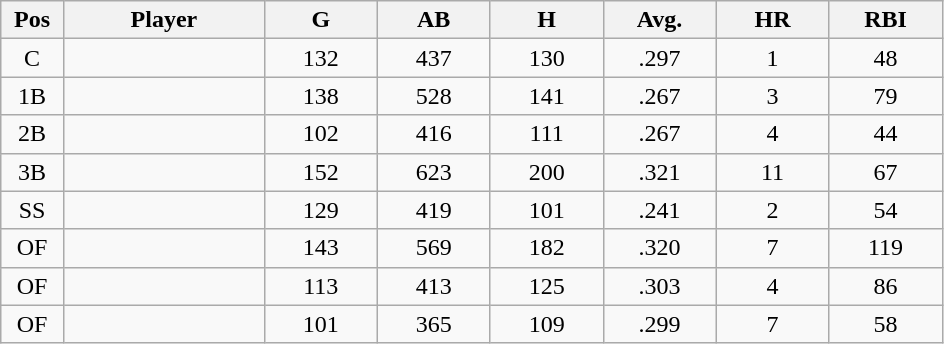<table class="wikitable sortable">
<tr>
<th bgcolor="#DDDDFF" width="5%">Pos</th>
<th bgcolor="#DDDDFF" width="16%">Player</th>
<th bgcolor="#DDDDFF" width="9%">G</th>
<th bgcolor="#DDDDFF" width="9%">AB</th>
<th bgcolor="#DDDDFF" width="9%">H</th>
<th bgcolor="#DDDDFF" width="9%">Avg.</th>
<th bgcolor="#DDDDFF" width="9%">HR</th>
<th bgcolor="#DDDDFF" width="9%">RBI</th>
</tr>
<tr align="center">
<td>C</td>
<td></td>
<td>132</td>
<td>437</td>
<td>130</td>
<td>.297</td>
<td>1</td>
<td>48</td>
</tr>
<tr align="center">
<td>1B</td>
<td></td>
<td>138</td>
<td>528</td>
<td>141</td>
<td>.267</td>
<td>3</td>
<td>79</td>
</tr>
<tr align="center">
<td>2B</td>
<td></td>
<td>102</td>
<td>416</td>
<td>111</td>
<td>.267</td>
<td>4</td>
<td>44</td>
</tr>
<tr align="center">
<td>3B</td>
<td></td>
<td>152</td>
<td>623</td>
<td>200</td>
<td>.321</td>
<td>11</td>
<td>67</td>
</tr>
<tr align="center">
<td>SS</td>
<td></td>
<td>129</td>
<td>419</td>
<td>101</td>
<td>.241</td>
<td>2</td>
<td>54</td>
</tr>
<tr align="center">
<td>OF</td>
<td></td>
<td>143</td>
<td>569</td>
<td>182</td>
<td>.320</td>
<td>7</td>
<td>119</td>
</tr>
<tr align="center">
<td>OF</td>
<td></td>
<td>113</td>
<td>413</td>
<td>125</td>
<td>.303</td>
<td>4</td>
<td>86</td>
</tr>
<tr align="center">
<td>OF</td>
<td></td>
<td>101</td>
<td>365</td>
<td>109</td>
<td>.299</td>
<td>7</td>
<td>58</td>
</tr>
</table>
